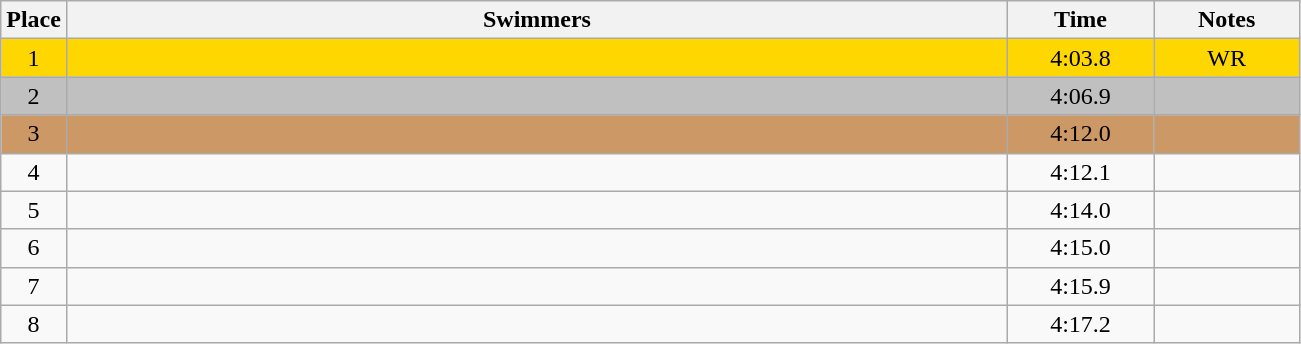<table class=wikitable style="text-align:center">
<tr>
<th>Place</th>
<th width=620>Swimmers</th>
<th width=90>Time</th>
<th width=90>Notes</th>
</tr>
<tr bgcolor=Gold>
<td>1</td>
<td align=left></td>
<td>4:03.8</td>
<td>WR</td>
</tr>
<tr bgcolor=Silver>
<td>2</td>
<td align=left></td>
<td>4:06.9</td>
<td></td>
</tr>
<tr bgcolor=#cc9966>
<td>3</td>
<td align=left></td>
<td>4:12.0</td>
<td></td>
</tr>
<tr>
<td>4</td>
<td align=left></td>
<td>4:12.1</td>
<td></td>
</tr>
<tr>
<td>5</td>
<td align=left></td>
<td>4:14.0</td>
<td></td>
</tr>
<tr>
<td>6</td>
<td align=left></td>
<td>4:15.0</td>
<td></td>
</tr>
<tr>
<td>7</td>
<td align=left></td>
<td>4:15.9</td>
<td></td>
</tr>
<tr>
<td>8</td>
<td align=left></td>
<td>4:17.2</td>
<td></td>
</tr>
</table>
